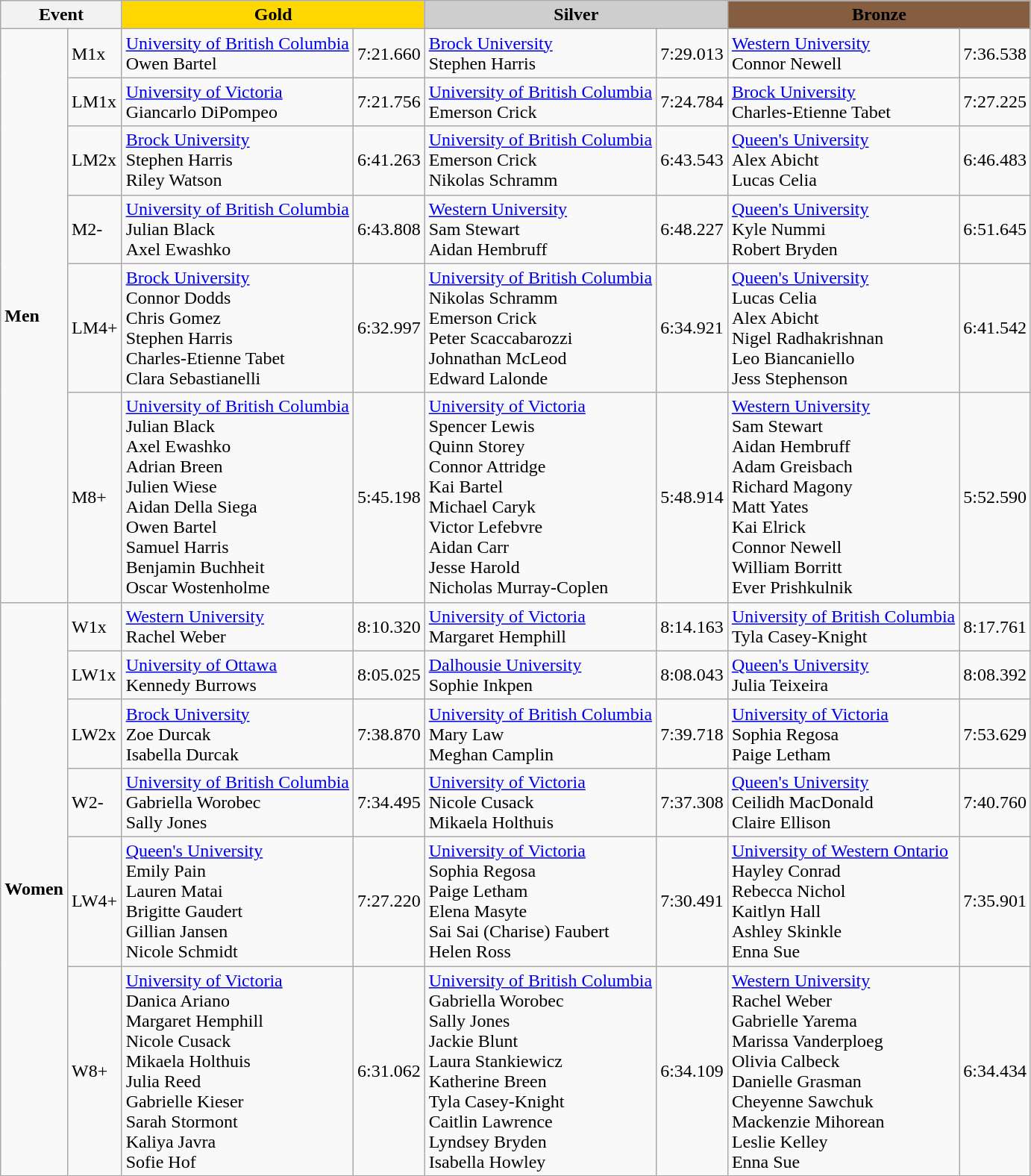<table class="wikitable mw-collapsible mw-collapsed">
<tr>
<th colspan="2">Event</th>
<th colspan="2" style="background:#FFD700;">Gold</th>
<th colspan="2" style="background:#CECECE;">Silver</th>
<th colspan="2" style="background:#855E42;">Bronze</th>
</tr>
<tr>
<td rowspan="6"><strong>Men</strong></td>
<td>M1x</td>
<td><a href='#'>University of British Columbia</a><br>Owen Bartel</td>
<td>7:21.660</td>
<td><a href='#'>Brock University</a><br>Stephen Harris</td>
<td>7:29.013</td>
<td><a href='#'>Western University</a><br>Connor Newell</td>
<td>7:36.538</td>
</tr>
<tr>
<td>LM1x</td>
<td><a href='#'>University of Victoria</a><br>Giancarlo DiPompeo</td>
<td>7:21.756</td>
<td><a href='#'>University of British Columbia</a><br>Emerson Crick</td>
<td>7:24.784</td>
<td><a href='#'>Brock University</a><br>Charles-Etienne Tabet</td>
<td>7:27.225</td>
</tr>
<tr>
<td>LM2x</td>
<td><a href='#'>Brock University</a><br>Stephen Harris<br>Riley Watson</td>
<td>6:41.263</td>
<td><a href='#'>University of British Columbia</a><br>Emerson Crick<br>Nikolas Schramm</td>
<td>6:43.543</td>
<td><a href='#'>Queen's University</a><br>Alex Abicht<br>Lucas Celia</td>
<td>6:46.483</td>
</tr>
<tr>
<td>M2-</td>
<td><a href='#'>University of British Columbia</a><br>Julian Black<br>Axel Ewashko</td>
<td>6:43.808</td>
<td><a href='#'>Western University</a><br>Sam Stewart<br>Aidan Hembruff</td>
<td>6:48.227</td>
<td><a href='#'>Queen's University</a><br>Kyle Nummi<br>Robert Bryden</td>
<td>6:51.645</td>
</tr>
<tr>
<td>LM4+</td>
<td><a href='#'>Brock University</a><br>Connor Dodds<br>Chris Gomez<br>Stephen Harris<br>Charles-Etienne Tabet<br>Clara Sebastianelli</td>
<td>6:32.997</td>
<td><a href='#'>University of British Columbia</a><br>Nikolas Schramm<br>Emerson Crick<br>Peter Scaccabarozzi<br>Johnathan McLeod<br>Edward Lalonde</td>
<td>6:34.921</td>
<td><a href='#'>Queen's University</a><br>Lucas Celia<br>Alex Abicht<br>Nigel Radhakrishnan<br>Leo Biancaniello<br>Jess Stephenson</td>
<td>6:41.542</td>
</tr>
<tr>
<td>M8+</td>
<td><a href='#'>University of British Columbia</a><br>Julian Black<br>Axel Ewashko<br>Adrian Breen<br>Julien Wiese<br>Aidan Della Siega<br>Owen Bartel<br>Samuel Harris<br>Benjamin Buchheit<br>Oscar Wostenholme</td>
<td>5:45.198</td>
<td><a href='#'>University of Victoria</a><br>Spencer Lewis<br>Quinn Storey<br>Connor Attridge<br>Kai Bartel<br>Michael Caryk<br>Victor Lefebvre<br>Aidan Carr<br>Jesse Harold<br>Nicholas Murray-Coplen</td>
<td>5:48.914</td>
<td><a href='#'>Western University</a><br>Sam Stewart<br>Aidan Hembruff<br>Adam Greisbach<br>Richard Magony<br>Matt Yates<br>Kai Elrick<br>Connor Newell<br>William Borritt<br>Ever Prishkulnik</td>
<td>5:52.590</td>
</tr>
<tr>
<td rowspan="6"><strong>Women</strong></td>
<td>W1x</td>
<td><a href='#'>Western University</a><br>Rachel Weber</td>
<td>8:10.320</td>
<td><a href='#'>University of Victoria</a><br>Margaret Hemphill</td>
<td>8:14.163</td>
<td><a href='#'>University of British Columbia</a><br>Tyla Casey-Knight</td>
<td>8:17.761</td>
</tr>
<tr>
<td>LW1x</td>
<td><a href='#'>University of Ottawa</a><br>Kennedy Burrows</td>
<td>8:05.025</td>
<td><a href='#'>Dalhousie University</a><br>Sophie Inkpen</td>
<td>8:08.043</td>
<td><a href='#'>Queen's University</a><br>Julia Teixeira</td>
<td>8:08.392</td>
</tr>
<tr>
<td>LW2x</td>
<td><a href='#'>Brock University</a><br>Zoe Durcak<br>Isabella Durcak</td>
<td>7:38.870</td>
<td><a href='#'>University of British Columbia</a><br>Mary Law<br>Meghan Camplin</td>
<td>7:39.718</td>
<td><a href='#'>University of Victoria</a><br>Sophia Regosa<br>Paige Letham</td>
<td>7:53.629</td>
</tr>
<tr>
<td>W2-</td>
<td><a href='#'>University of British Columbia</a><br>Gabriella Worobec<br>Sally Jones</td>
<td>7:34.495</td>
<td><a href='#'>University of Victoria</a><br>Nicole Cusack<br>Mikaela Holthuis</td>
<td>7:37.308</td>
<td><a href='#'>Queen's University</a><br>Ceilidh MacDonald<br>Claire Ellison</td>
<td>7:40.760</td>
</tr>
<tr>
<td>LW4+</td>
<td><a href='#'>Queen's University</a><br>Emily Pain<br>Lauren Matai<br>Brigitte Gaudert<br>Gillian Jansen<br>Nicole Schmidt</td>
<td>7:27.220</td>
<td><a href='#'>University of Victoria</a><br>Sophia Regosa<br>Paige Letham<br>Elena Masyte<br>Sai Sai (Charise) Faubert<br>Helen Ross</td>
<td>7:30.491</td>
<td><a href='#'>University of Western Ontario</a><br>Hayley Conrad<br>Rebecca Nichol<br>Kaitlyn Hall<br>Ashley Skinkle<br>Enna Sue</td>
<td>7:35.901</td>
</tr>
<tr>
<td>W8+</td>
<td><a href='#'>University of Victoria</a><br>Danica Ariano<br>Margaret Hemphill<br>Nicole Cusack<br>Mikaela Holthuis<br>Julia Reed<br>Gabrielle Kieser<br>Sarah Stormont<br>Kaliya Javra<br>Sofie Hof</td>
<td>6:31.062</td>
<td><a href='#'>University of British Columbia</a><br>Gabriella Worobec<br>Sally Jones<br>Jackie Blunt<br>Laura Stankiewicz<br>Katherine Breen<br>Tyla Casey-Knight<br>Caitlin Lawrence<br>Lyndsey Bryden<br>Isabella Howley</td>
<td>6:34.109</td>
<td><a href='#'>Western University</a><br>Rachel Weber<br>Gabrielle Yarema<br>Marissa Vanderploeg<br>Olivia Calbeck<br>Danielle Grasman<br>Cheyenne Sawchuk<br>Mackenzie Mihorean<br>Leslie Kelley<br>Enna Sue</td>
<td>6:34.434</td>
</tr>
</table>
